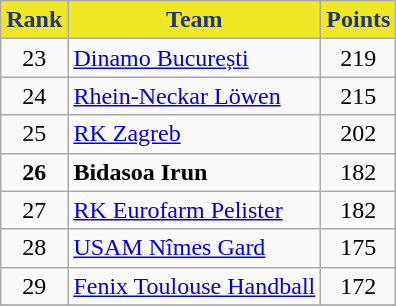<table class="wikitable" style="text-align: center;">
<tr>
<th style="color:#24357B; background:#EFE925">Rank</th>
<th style="color:#24357B; background:#EFE925">Team</th>
<th style="color:#24357B; background:#EFE925">Points</th>
</tr>
<tr>
<td>23</td>
<td align=left> <a href='#'>Dinamo București</a></td>
<td>219</td>
</tr>
<tr>
<td>24</td>
<td align=left> <a href='#'>Rhein-Neckar Löwen</a></td>
<td>215</td>
</tr>
<tr>
<td>25</td>
<td align=left> <a href='#'>RK Zagreb</a></td>
<td>202</td>
</tr>
<tr>
<td><strong>26</strong></td>
<td align=left> <strong>Bidasoa Irun</strong></td>
<td>182</td>
</tr>
<tr>
<td>27</td>
<td align=left> <a href='#'>RK Eurofarm Pelister</a></td>
<td>182</td>
</tr>
<tr>
<td>28</td>
<td align=left> <a href='#'>USAM Nîmes Gard</a></td>
<td>175</td>
</tr>
<tr>
<td>29</td>
<td align=left> <a href='#'>Fenix Toulouse Handball</a></td>
<td>172</td>
</tr>
<tr>
</tr>
</table>
